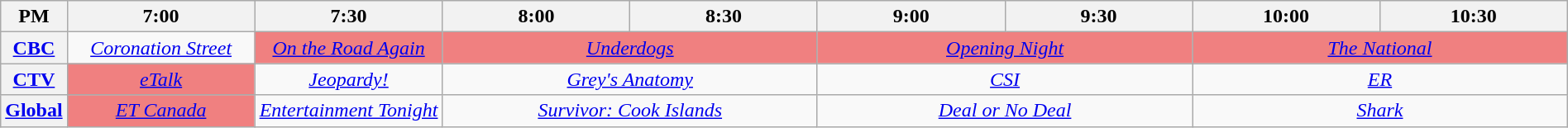<table class="wikitable" width="100%">
<tr>
<th width="4%">PM</th>
<th width="12%">7:00</th>
<th width="12%">7:30</th>
<th width="12%">8:00</th>
<th width="12%">8:30</th>
<th width="12%">9:00</th>
<th width="12%">9:30</th>
<th width="12%">10:00</th>
<th width="12%">10:30</th>
</tr>
<tr align="center">
<th><a href='#'>CBC</a></th>
<td colspan="1" align=center><em><a href='#'>Coronation Street</a></em></td>
<td colspan="1" align=center bgcolor="#F08080"><em><a href='#'>On the Road Again</a></em></td>
<td colspan="2" align=center bgcolor="#F08080"><em><a href='#'>Underdogs</a></em></td>
<td colspan="2" align=center bgcolor="#F08080"><em><a href='#'>Opening Night</a></em></td>
<td colspan="2" align=center bgcolor="#F08080"><em><a href='#'>The National</a></em></td>
</tr>
<tr align="center">
<th><a href='#'>CTV</a></th>
<td colspan="1" align=center bgcolor="#F08080"><em><a href='#'>eTalk</a></em></td>
<td colspan="1" align=center><em><a href='#'>Jeopardy!</a></em></td>
<td colspan="2" align=center><em><a href='#'>Grey's Anatomy</a></em></td>
<td colspan="2" align=center><em><a href='#'>CSI</a></em></td>
<td colspan="2" align=center><em><a href='#'>ER</a></em></td>
</tr>
<tr align="center">
<th><a href='#'>Global</a></th>
<td colspan="1" align=center bgcolor="#F08080"><em><a href='#'>ET Canada</a></em></td>
<td colspan="1" align=center><em><a href='#'>Entertainment Tonight</a></em></td>
<td colspan="2" align=center><em><a href='#'>Survivor: Cook Islands</a></em></td>
<td colspan="2" align=center><em><a href='#'>Deal or No Deal</a></em></td>
<td colspan="2" align=center><em><a href='#'>Shark</a></em></td>
</tr>
</table>
